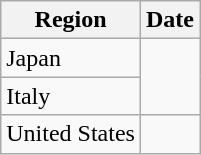<table class="wikitable">
<tr>
<th>Region</th>
<th>Date</th>
</tr>
<tr>
<td>Japan</td>
<td rowspan="2"></td>
</tr>
<tr>
<td>Italy</td>
</tr>
<tr>
<td>United States</td>
<td></td>
</tr>
</table>
